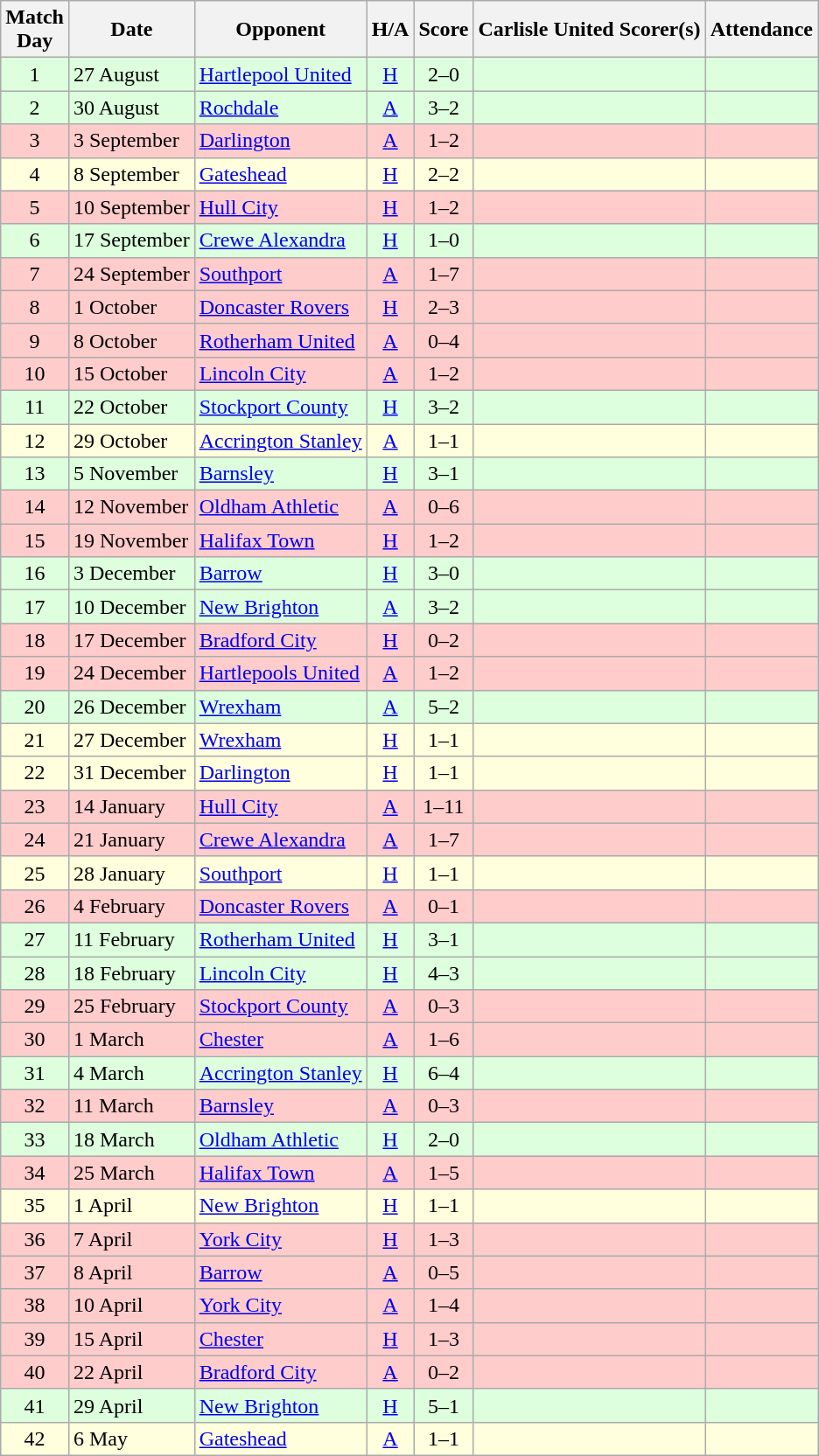<table class="wikitable" style="text-align:center">
<tr>
<th>Match<br> Day</th>
<th>Date</th>
<th>Opponent</th>
<th>H/A</th>
<th>Score</th>
<th>Carlisle United Scorer(s)</th>
<th>Attendance</th>
</tr>
<tr bgcolor=#ddffdd>
<td>1</td>
<td align=left>27 August</td>
<td align=left><a href='#'>Hartlepool United</a></td>
<td><a href='#'>H</a></td>
<td>2–0</td>
<td align=left></td>
<td></td>
</tr>
<tr bgcolor=#ddffdd>
<td>2</td>
<td align=left>30 August</td>
<td align=left><a href='#'>Rochdale</a></td>
<td><a href='#'>A</a></td>
<td>3–2</td>
<td align=left></td>
<td></td>
</tr>
<tr bgcolor=#FFCCCC>
<td>3</td>
<td align=left>3 September</td>
<td align=left><a href='#'>Darlington</a></td>
<td><a href='#'>A</a></td>
<td>1–2</td>
<td align=left></td>
<td></td>
</tr>
<tr bgcolor=#ffffdd>
<td>4</td>
<td align=left>8 September</td>
<td align=left><a href='#'>Gateshead</a></td>
<td><a href='#'>H</a></td>
<td>2–2</td>
<td align=left></td>
<td></td>
</tr>
<tr bgcolor=#FFCCCC>
<td>5</td>
<td align=left>10 September</td>
<td align=left><a href='#'>Hull City</a></td>
<td><a href='#'>H</a></td>
<td>1–2</td>
<td align=left></td>
<td></td>
</tr>
<tr bgcolor=#ddffdd>
<td>6</td>
<td align=left>17 September</td>
<td align=left><a href='#'>Crewe Alexandra</a></td>
<td><a href='#'>H</a></td>
<td>1–0</td>
<td align=left></td>
<td></td>
</tr>
<tr bgcolor=#FFCCCC>
<td>7</td>
<td align=left>24 September</td>
<td align=left><a href='#'>Southport</a></td>
<td><a href='#'>A</a></td>
<td>1–7</td>
<td align=left></td>
<td></td>
</tr>
<tr bgcolor=#FFCCCC>
<td>8</td>
<td align=left>1 October</td>
<td align=left><a href='#'>Doncaster Rovers</a></td>
<td><a href='#'>H</a></td>
<td>2–3</td>
<td align=left></td>
<td></td>
</tr>
<tr bgcolor=#FFCCCC>
<td>9</td>
<td align=left>8 October</td>
<td align=left><a href='#'>Rotherham United</a></td>
<td><a href='#'>A</a></td>
<td>0–4</td>
<td align=left></td>
<td></td>
</tr>
<tr bgcolor=#FFCCCC>
<td>10</td>
<td align=left>15 October</td>
<td align=left><a href='#'>Lincoln City</a></td>
<td><a href='#'>A</a></td>
<td>1–2</td>
<td align=left></td>
<td></td>
</tr>
<tr bgcolor=#ddffdd>
<td>11</td>
<td align=left>22 October</td>
<td align=left><a href='#'>Stockport County</a></td>
<td><a href='#'>H</a></td>
<td>3–2</td>
<td align=left></td>
<td></td>
</tr>
<tr bgcolor=#ffffdd>
<td>12</td>
<td align=left>29 October</td>
<td align=left><a href='#'>Accrington Stanley</a></td>
<td><a href='#'>A</a></td>
<td>1–1</td>
<td align=left></td>
<td></td>
</tr>
<tr bgcolor=#ddffdd>
<td>13</td>
<td align=left>5 November</td>
<td align=left><a href='#'>Barnsley</a></td>
<td><a href='#'>H</a></td>
<td>3–1</td>
<td align=left></td>
<td></td>
</tr>
<tr bgcolor=#FFCCCC>
<td>14</td>
<td align=left>12 November</td>
<td align=left><a href='#'>Oldham Athletic</a></td>
<td><a href='#'>A</a></td>
<td>0–6</td>
<td align=left></td>
<td></td>
</tr>
<tr bgcolor=#FFCCCC>
<td>15</td>
<td align=left>19 November</td>
<td align=left><a href='#'>Halifax Town</a></td>
<td><a href='#'>H</a></td>
<td>1–2</td>
<td align=left></td>
<td></td>
</tr>
<tr bgcolor=#ddffdd>
<td>16</td>
<td align=left>3 December</td>
<td align=left><a href='#'>Barrow</a></td>
<td><a href='#'>H</a></td>
<td>3–0</td>
<td align=left></td>
<td></td>
</tr>
<tr bgcolor=#ddffdd>
<td>17</td>
<td align=left>10 December</td>
<td align=left><a href='#'>New Brighton</a></td>
<td><a href='#'>A</a></td>
<td>3–2</td>
<td align=left></td>
<td></td>
</tr>
<tr bgcolor=#FFCCCC>
<td>18</td>
<td align=left>17 December</td>
<td align=left><a href='#'>Bradford City</a></td>
<td><a href='#'>H</a></td>
<td>0–2</td>
<td align=left></td>
<td></td>
</tr>
<tr bgcolor=#FFCCCC>
<td>19</td>
<td align=left>24 December</td>
<td align=left><a href='#'>Hartlepools United</a></td>
<td><a href='#'>A</a></td>
<td>1–2</td>
<td align=left></td>
<td></td>
</tr>
<tr bgcolor=#ddffdd>
<td>20</td>
<td align=left>26 December</td>
<td align=left><a href='#'>Wrexham</a></td>
<td><a href='#'>A</a></td>
<td>5–2</td>
<td align=left></td>
<td></td>
</tr>
<tr bgcolor=#ffffdd>
<td>21</td>
<td align=left>27 December</td>
<td align=left><a href='#'>Wrexham</a></td>
<td><a href='#'>H</a></td>
<td>1–1</td>
<td align=left></td>
<td></td>
</tr>
<tr bgcolor=#ffffdd>
<td>22</td>
<td align=left>31 December</td>
<td align=left><a href='#'>Darlington</a></td>
<td><a href='#'>H</a></td>
<td>1–1</td>
<td align=left></td>
<td></td>
</tr>
<tr bgcolor=#FFCCCC>
<td>23</td>
<td align=left>14 January</td>
<td align=left><a href='#'>Hull City</a></td>
<td><a href='#'>A</a></td>
<td>1–11</td>
<td align=left></td>
<td></td>
</tr>
<tr bgcolor=#FFCCCC>
<td>24</td>
<td align=left>21 January</td>
<td align=left><a href='#'>Crewe Alexandra</a></td>
<td><a href='#'>A</a></td>
<td>1–7</td>
<td align=left></td>
<td></td>
</tr>
<tr bgcolor=#ffffdd>
<td>25</td>
<td align=left>28 January</td>
<td align=left><a href='#'>Southport</a></td>
<td><a href='#'>H</a></td>
<td>1–1</td>
<td align=left></td>
<td></td>
</tr>
<tr bgcolor=#FFCCCC>
<td>26</td>
<td align=left>4 February</td>
<td align=left><a href='#'>Doncaster Rovers</a></td>
<td><a href='#'>A</a></td>
<td>0–1</td>
<td align=left></td>
<td></td>
</tr>
<tr bgcolor=#ddffdd>
<td>27</td>
<td align=left>11 February</td>
<td align=left><a href='#'>Rotherham United</a></td>
<td><a href='#'>H</a></td>
<td>3–1</td>
<td align=left></td>
<td></td>
</tr>
<tr bgcolor=#ddffdd>
<td>28</td>
<td align=left>18 February</td>
<td align=left><a href='#'>Lincoln City</a></td>
<td><a href='#'>H</a></td>
<td>4–3</td>
<td align=left></td>
<td></td>
</tr>
<tr bgcolor=#FFCCCC>
<td>29</td>
<td align=left>25 February</td>
<td align=left><a href='#'>Stockport County</a></td>
<td><a href='#'>A</a></td>
<td>0–3</td>
<td align=left></td>
<td></td>
</tr>
<tr bgcolor=#FFCCCC>
<td>30</td>
<td align=left>1 March</td>
<td align=left><a href='#'>Chester</a></td>
<td><a href='#'>A</a></td>
<td>1–6</td>
<td align=left></td>
<td></td>
</tr>
<tr bgcolor=#ddffdd>
<td>31</td>
<td align=left>4 March</td>
<td align=left><a href='#'>Accrington Stanley</a></td>
<td><a href='#'>H</a></td>
<td>6–4</td>
<td align=left></td>
<td></td>
</tr>
<tr bgcolor=#FFCCCC>
<td>32</td>
<td align=left>11 March</td>
<td align=left><a href='#'>Barnsley</a></td>
<td><a href='#'>A</a></td>
<td>0–3</td>
<td align=left></td>
<td></td>
</tr>
<tr bgcolor=#ddffdd>
<td>33</td>
<td align=left>18 March</td>
<td align=left><a href='#'>Oldham Athletic</a></td>
<td><a href='#'>H</a></td>
<td>2–0</td>
<td align=left></td>
<td></td>
</tr>
<tr bgcolor=#FFCCCC>
<td>34</td>
<td align=left>25 March</td>
<td align=left><a href='#'>Halifax Town</a></td>
<td><a href='#'>A</a></td>
<td>1–5</td>
<td align=left></td>
<td></td>
</tr>
<tr bgcolor=#ffffdd>
<td>35</td>
<td align=left>1 April</td>
<td align=left><a href='#'>New Brighton</a></td>
<td><a href='#'>H</a></td>
<td>1–1</td>
<td align=left></td>
<td></td>
</tr>
<tr bgcolor=#FFCCCC>
<td>36</td>
<td align=left>7 April</td>
<td align=left><a href='#'>York City</a></td>
<td><a href='#'>H</a></td>
<td>1–3</td>
<td align=left></td>
<td></td>
</tr>
<tr bgcolor=#FFCCCC>
<td>37</td>
<td align=left>8 April</td>
<td align=left><a href='#'>Barrow</a></td>
<td><a href='#'>A</a></td>
<td>0–5</td>
<td align=left></td>
<td></td>
</tr>
<tr bgcolor=#FFCCCC>
<td>38</td>
<td align=left>10 April</td>
<td align=left><a href='#'>York City</a></td>
<td><a href='#'>A</a></td>
<td>1–4</td>
<td align=left></td>
<td></td>
</tr>
<tr bgcolor=#FFCCCC>
<td>39</td>
<td align=left>15 April</td>
<td align=left><a href='#'>Chester</a></td>
<td><a href='#'>H</a></td>
<td>1–3</td>
<td align=left></td>
<td></td>
</tr>
<tr bgcolor=#FFCCCC>
<td>40</td>
<td align=left>22 April</td>
<td align=left><a href='#'>Bradford City</a></td>
<td><a href='#'>A</a></td>
<td>0–2</td>
<td align=left></td>
<td></td>
</tr>
<tr bgcolor=#ddffdd>
<td>41</td>
<td align=left>29 April</td>
<td align=left><a href='#'>New Brighton</a></td>
<td><a href='#'>H</a></td>
<td>5–1</td>
<td align=left></td>
<td></td>
</tr>
<tr bgcolor=#ffffdd>
<td>42</td>
<td align=left>6 May</td>
<td align=left><a href='#'>Gateshead</a></td>
<td><a href='#'>A</a></td>
<td>1–1</td>
<td align=left></td>
<td></td>
</tr>
</table>
